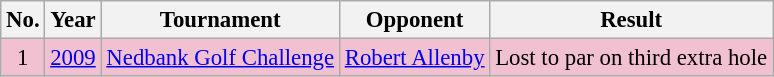<table class="wikitable" style="font-size:95%;">
<tr>
<th>No.</th>
<th>Year</th>
<th>Tournament</th>
<th>Opponent</th>
<th>Result</th>
</tr>
<tr style="background:#F2C1D1;">
<td align=center>1</td>
<td><a href='#'>2009</a></td>
<td><a href='#'>Nedbank Golf Challenge</a></td>
<td> <a href='#'>Robert Allenby</a></td>
<td>Lost to par on third extra hole</td>
</tr>
</table>
